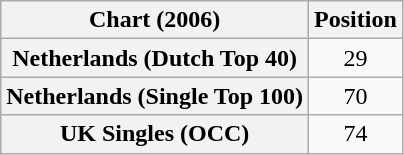<table class="wikitable sortable plainrowheaders" style="text-align:center">
<tr>
<th>Chart (2006)</th>
<th>Position</th>
</tr>
<tr>
<th scope="row">Netherlands (Dutch Top 40)</th>
<td>29</td>
</tr>
<tr>
<th scope="row">Netherlands (Single Top 100)</th>
<td>70</td>
</tr>
<tr>
<th scope="row">UK Singles (OCC)</th>
<td>74</td>
</tr>
</table>
